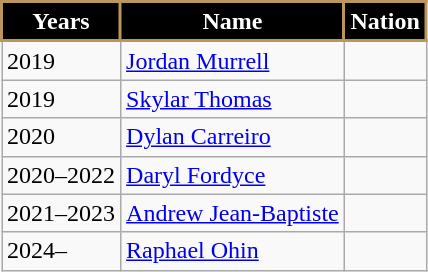<table class="wikitable">
<tr>
<th style="background:#000; color:#fff; border:2px solid #b9975b;" scope="col">Years</th>
<th style="background:#000; color:#fff; border:2px solid #b9975b;" scope="col">Name</th>
<th style="background:#000; color:#fff; border:2px solid #b9975b;" scope="col">Nation</th>
</tr>
<tr>
<td>2019</td>
<td><a href='#'>Jordan Murrell</a></td>
<td></td>
</tr>
<tr>
<td>2019</td>
<td><a href='#'>Skylar Thomas</a></td>
<td></td>
</tr>
<tr>
<td>2020</td>
<td><a href='#'>Dylan Carreiro</a></td>
<td></td>
</tr>
<tr>
<td>2020–2022</td>
<td><a href='#'>Daryl Fordyce</a></td>
<td></td>
</tr>
<tr>
<td>2021–2023</td>
<td><a href='#'>Andrew Jean-Baptiste</a></td>
<td></td>
</tr>
<tr>
<td>2024–</td>
<td><a href='#'>Raphael Ohin</a></td>
<td></td>
</tr>
</table>
